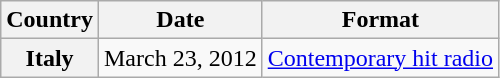<table class="wikitable plainrowheaders">
<tr>
<th scope="col">Country</th>
<th scope="col">Date</th>
<th scope="col">Format</th>
</tr>
<tr>
<th scope="row">Italy</th>
<td>March 23, 2012</td>
<td><a href='#'>Contemporary hit radio</a></td>
</tr>
</table>
